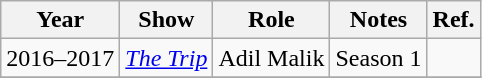<table class="wikitable sortable">
<tr>
<th>Year</th>
<th>Show</th>
<th>Role</th>
<th>Notes</th>
<th>Ref.</th>
</tr>
<tr>
<td>2016–2017</td>
<td><em><a href='#'>The Trip</a></em></td>
<td>Adil Malik</td>
<td>Season 1</td>
<td></td>
</tr>
<tr>
</tr>
</table>
